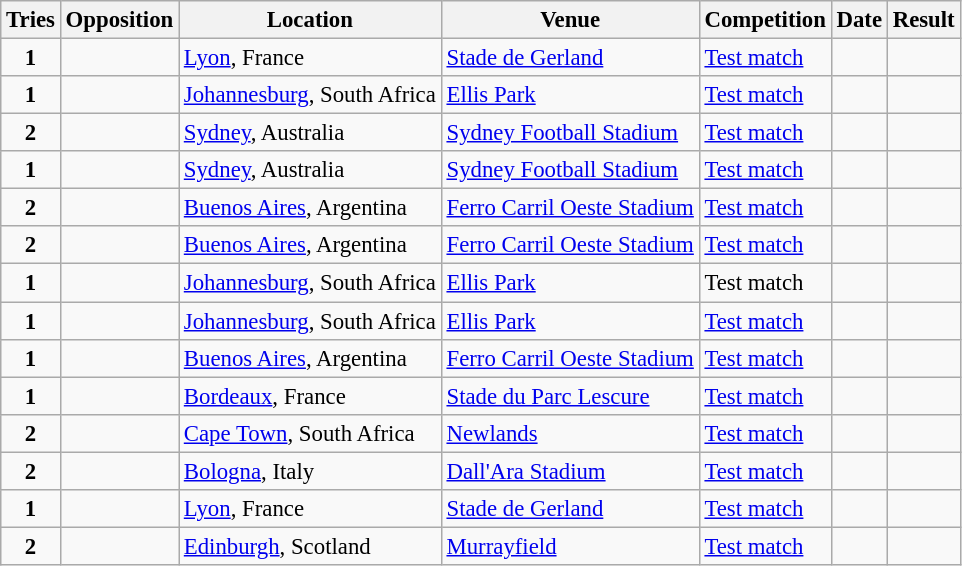<table class="wikitable sortable" style="font-size:95%">
<tr>
<th>Tries</th>
<th>Opposition</th>
<th>Location</th>
<th>Venue</th>
<th class="unsortable">Competition</th>
<th>Date</th>
<th>Result</th>
</tr>
<tr>
<td align="center"><strong>1</strong></td>
<td></td>
<td><a href='#'>Lyon</a>, France</td>
<td><a href='#'>Stade de Gerland</a></td>
<td><a href='#'>Test match</a></td>
<td></td>
<td></td>
</tr>
<tr>
<td align="center"><strong>1</strong></td>
<td></td>
<td><a href='#'>Johannesburg</a>, South Africa</td>
<td><a href='#'>Ellis Park</a></td>
<td><a href='#'>Test match</a></td>
<td></td>
<td></td>
</tr>
<tr>
<td align="center"><strong>2</strong></td>
<td></td>
<td><a href='#'>Sydney</a>, Australia</td>
<td><a href='#'>Sydney Football Stadium</a></td>
<td><a href='#'>Test match</a></td>
<td></td>
<td></td>
</tr>
<tr>
<td align="center"><strong>1</strong></td>
<td></td>
<td><a href='#'>Sydney</a>, Australia</td>
<td><a href='#'>Sydney Football Stadium</a></td>
<td><a href='#'>Test match</a></td>
<td></td>
<td></td>
</tr>
<tr>
<td align="center"><strong>2</strong></td>
<td></td>
<td><a href='#'>Buenos Aires</a>, Argentina</td>
<td><a href='#'>Ferro Carril Oeste Stadium</a></td>
<td><a href='#'>Test match</a></td>
<td></td>
<td></td>
</tr>
<tr>
<td align="center"><strong>2</strong></td>
<td></td>
<td><a href='#'>Buenos Aires</a>, Argentina</td>
<td><a href='#'>Ferro Carril Oeste Stadium</a></td>
<td><a href='#'>Test match</a></td>
<td></td>
<td></td>
</tr>
<tr>
<td align="center"><strong>1</strong></td>
<td></td>
<td><a href='#'>Johannesburg</a>, South Africa</td>
<td><a href='#'>Ellis Park</a></td>
<td>Test match</td>
<td></td>
<td></td>
</tr>
<tr>
<td align="center"><strong>1</strong></td>
<td></td>
<td><a href='#'>Johannesburg</a>, South Africa</td>
<td><a href='#'>Ellis Park</a></td>
<td><a href='#'>Test match</a></td>
<td></td>
<td></td>
</tr>
<tr>
<td align="center"><strong>1</strong></td>
<td></td>
<td><a href='#'>Buenos Aires</a>, Argentina</td>
<td><a href='#'>Ferro Carril Oeste Stadium</a></td>
<td><a href='#'>Test match</a></td>
<td></td>
<td></td>
</tr>
<tr>
<td align="center"><strong>1</strong></td>
<td></td>
<td><a href='#'>Bordeaux</a>, France</td>
<td><a href='#'>Stade du Parc Lescure</a></td>
<td><a href='#'>Test match</a></td>
<td></td>
<td></td>
</tr>
<tr>
<td align="center"><strong>2</strong></td>
<td></td>
<td><a href='#'>Cape Town</a>, South Africa</td>
<td><a href='#'>Newlands</a></td>
<td><a href='#'>Test match</a></td>
<td></td>
<td></td>
</tr>
<tr>
<td align="center"><strong>2</strong></td>
<td></td>
<td><a href='#'>Bologna</a>, Italy</td>
<td><a href='#'>Dall'Ara Stadium</a></td>
<td><a href='#'>Test match</a></td>
<td></td>
<td></td>
</tr>
<tr>
<td align="center"><strong>1</strong></td>
<td></td>
<td><a href='#'>Lyon</a>, France</td>
<td><a href='#'>Stade de Gerland</a></td>
<td><a href='#'>Test match</a></td>
<td></td>
<td></td>
</tr>
<tr>
<td align="center"><strong>2</strong></td>
<td></td>
<td><a href='#'>Edinburgh</a>, Scotland</td>
<td><a href='#'>Murrayfield</a></td>
<td><a href='#'>Test match</a></td>
<td></td>
<td></td>
</tr>
</table>
